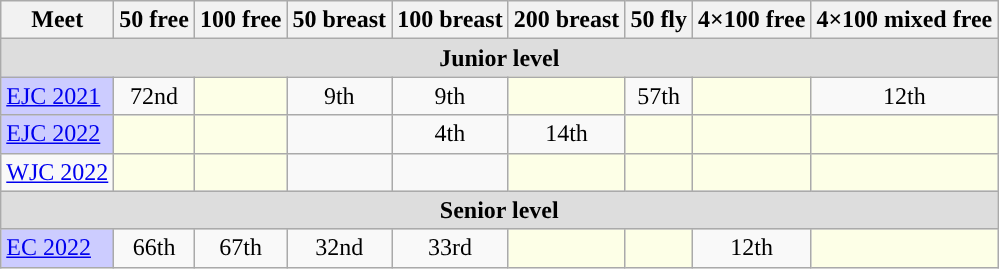<table class="sortable wikitable">
<tr>
<th>Meet</th>
<th class="unsortable">50 free</th>
<th class="unsortable">100 free</th>
<th class="unsortable">50 breast</th>
<th class="unsortable">100 breast</th>
<th class="unsortable">200 breast</th>
<th class="unsortable">50 fly</th>
<th class="unsortable">4×100 free</th>
<th class="unsortable">4×100 mixed free</th>
</tr>
<tr bgcolor="#DDDDDD">
<td colspan="9" align="center"><strong>Junior level</strong></td>
</tr>
<tr>
<td style="background:#ccccff"><a href='#'>EJC 2021</a></td>
<td align="center">72nd</td>
<td style="background:#fdffe7"></td>
<td align="center">9th</td>
<td align="center">9th</td>
<td style="background:#fdffe7"></td>
<td align="center">57th</td>
<td style="background:#fdffe7"></td>
<td align="center">12th</td>
</tr>
<tr>
<td style="background:#ccccff"><a href='#'>EJC 2022</a></td>
<td style="background:#fdffe7"></td>
<td style="background:#fdffe7"></td>
<td align="center"></td>
<td align="center">4th</td>
<td align="center">14th</td>
<td style="background:#fdffe7"></td>
<td style="background:#fdffe7"></td>
<td style="background:#fdffe7"></td>
</tr>
<tr>
<td><a href='#'>WJC 2022</a></td>
<td style="background:#fdffe7"></td>
<td style="background:#fdffe7"></td>
<td align="center"></td>
<td align="center"></td>
<td style="background:#fdffe7"></td>
<td style="background:#fdffe7"></td>
<td style="background:#fdffe7"></td>
<td style="background:#fdffe7"></td>
</tr>
<tr bgcolor="#DDDDDD">
<td colspan="9" align="center"><strong>Senior level</strong></td>
</tr>
<tr>
<td style="background:#ccccff"><a href='#'>EC 2022</a></td>
<td align="center">66th</td>
<td align="center">67th</td>
<td align="center">32nd</td>
<td align="center">33rd</td>
<td style="background:#fdffe7"></td>
<td style="background:#fdffe7"></td>
<td align="center">12th</td>
<td style="background:#fdffe7"></td>
</tr>
</table>
